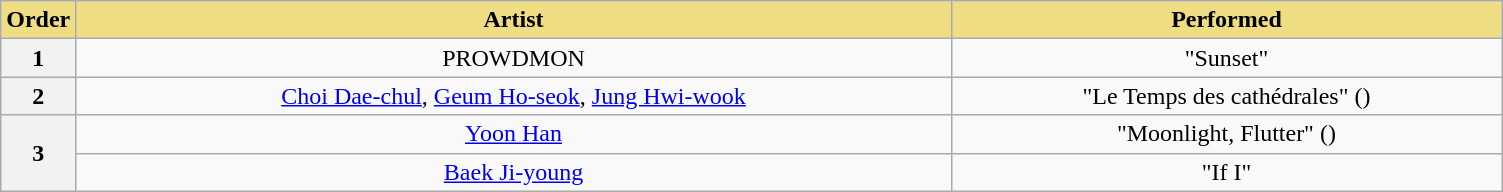<table class="wikitable" style="text-align:center">
<tr>
<th scope="col" style="background:#eedd82; width:5%">Order</th>
<th scope="col" style="background:#eedd82">Artist</th>
<th scope="col" style="background:#eedd82">Performed</th>
</tr>
<tr>
<th scope="col">1</th>
<td>PROWDMON</td>
<td>"Sunset"<br></td>
</tr>
<tr>
<th scope="col">2</th>
<td><a href='#'>Choi Dae-chul</a>, <a href='#'>Geum Ho-seok</a>, <a href='#'>Jung Hwi-wook</a></td>
<td>"Le Temps des cathédrales" ()<br></td>
</tr>
<tr>
<th scope="col" rowspan="2">3</th>
<td><a href='#'>Yoon Han</a></td>
<td>"Moonlight, Flutter" ()</td>
</tr>
<tr>
<td><a href='#'>Baek Ji-young</a></td>
<td>"If I" </td>
</tr>
</table>
